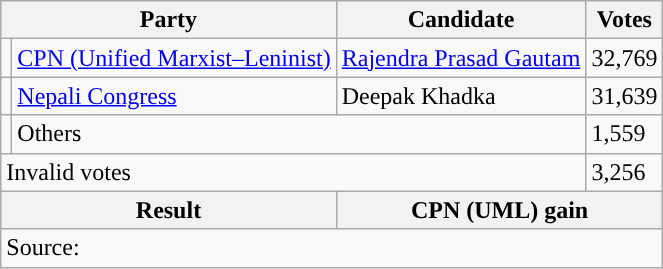<table class="wikitable">
<tr>
<th colspan="2">Party</th>
<th>Candidate</th>
<th>Votes</th>
</tr>
<tr>
<td style="background-color:"></td>
<td><a href='#'>CPN (Unified Marxist–Leninist)</a></td>
<td><a href='#'>Rajendra Prasad Gautam</a></td>
<td>32,769</td>
</tr>
<tr>
<td style="background-color:"></td>
<td><a href='#'>Nepali Congress</a></td>
<td>Deepak Khadka</td>
<td>31,639</td>
</tr>
<tr>
<td></td>
<td colspan="2">Others</td>
<td>1,559</td>
</tr>
<tr>
<td colspan="3">Invalid votes</td>
<td>3,256</td>
</tr>
<tr>
<th colspan="2">Result</th>
<th colspan="2">CPN (UML) gain</th>
</tr>
<tr>
<td colspan="4">Source: </td>
</tr>
</table>
